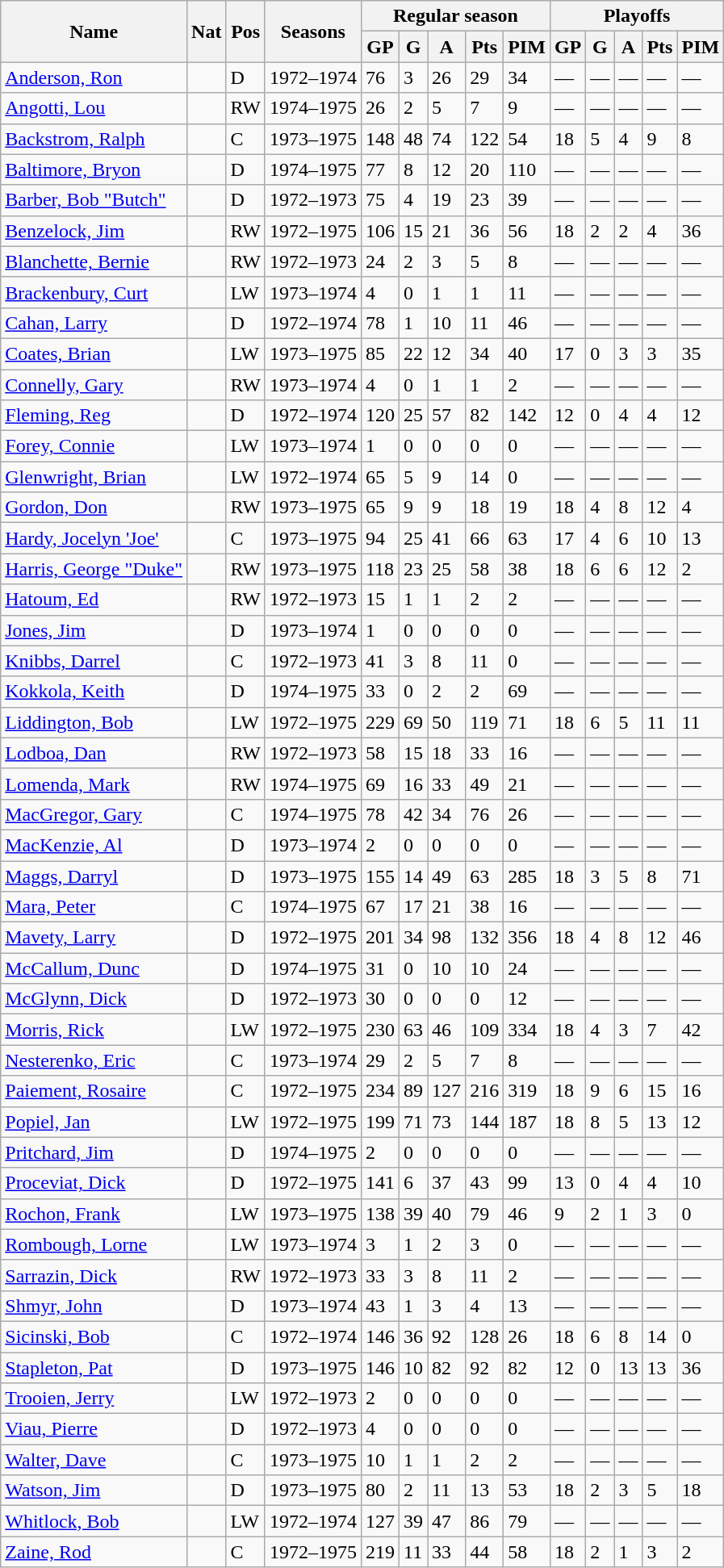<table class="wikitable">
<tr>
<th rowspan="2">Name</th>
<th rowspan="2">Nat</th>
<th rowspan="2">Pos</th>
<th rowspan="2">Seasons</th>
<th colspan="5" class="unsortable">Regular season</th>
<th colspan="5" class="unsortable">Playoffs</th>
</tr>
<tr>
<th>GP</th>
<th>G</th>
<th>A</th>
<th>Pts</th>
<th>PIM</th>
<th>GP</th>
<th>G</th>
<th>A</th>
<th>Pts</th>
<th>PIM</th>
</tr>
<tr>
<td><a href='#'>Anderson, Ron</a></td>
<td></td>
<td>D</td>
<td>1972–1974</td>
<td>76</td>
<td>3</td>
<td>26</td>
<td>29</td>
<td>34</td>
<td>—</td>
<td>—</td>
<td>—</td>
<td>—</td>
<td>—</td>
</tr>
<tr>
<td><a href='#'>Angotti, Lou</a></td>
<td></td>
<td>RW</td>
<td>1974–1975</td>
<td>26</td>
<td>2</td>
<td>5</td>
<td>7</td>
<td>9</td>
<td>—</td>
<td>—</td>
<td>—</td>
<td>—</td>
<td>—</td>
</tr>
<tr>
<td><a href='#'>Backstrom, Ralph</a></td>
<td></td>
<td>C</td>
<td>1973–1975</td>
<td>148</td>
<td>48</td>
<td>74</td>
<td>122</td>
<td>54</td>
<td>18</td>
<td>5</td>
<td>4</td>
<td>9</td>
<td>8</td>
</tr>
<tr>
<td><a href='#'>Baltimore, Bryon</a></td>
<td></td>
<td>D</td>
<td>1974–1975</td>
<td>77</td>
<td>8</td>
<td>12</td>
<td>20</td>
<td>110</td>
<td>—</td>
<td>—</td>
<td>—</td>
<td>—</td>
<td>—</td>
</tr>
<tr>
<td><a href='#'>Barber, Bob "Butch"</a></td>
<td></td>
<td>D</td>
<td>1972–1973</td>
<td>75</td>
<td>4</td>
<td>19</td>
<td>23</td>
<td>39</td>
<td>—</td>
<td>—</td>
<td>—</td>
<td>—</td>
<td>—</td>
</tr>
<tr>
<td><a href='#'>Benzelock, Jim</a></td>
<td></td>
<td>RW</td>
<td>1972–1975</td>
<td>106</td>
<td>15</td>
<td>21</td>
<td>36</td>
<td>56</td>
<td>18</td>
<td>2</td>
<td>2</td>
<td>4</td>
<td>36</td>
</tr>
<tr>
<td><a href='#'>Blanchette, Bernie</a></td>
<td></td>
<td>RW</td>
<td>1972–1973</td>
<td>24</td>
<td>2</td>
<td>3</td>
<td>5</td>
<td>8</td>
<td>—</td>
<td>—</td>
<td>—</td>
<td>—</td>
<td>—</td>
</tr>
<tr>
<td><a href='#'>Brackenbury, Curt</a></td>
<td></td>
<td>LW</td>
<td>1973–1974</td>
<td>4</td>
<td>0</td>
<td>1</td>
<td>1</td>
<td>11</td>
<td>—</td>
<td>—</td>
<td>—</td>
<td>—</td>
<td>—</td>
</tr>
<tr>
<td><a href='#'>Cahan, Larry</a></td>
<td></td>
<td>D</td>
<td>1972–1974</td>
<td>78</td>
<td>1</td>
<td>10</td>
<td>11</td>
<td>46</td>
<td>—</td>
<td>—</td>
<td>—</td>
<td>—</td>
<td>—</td>
</tr>
<tr>
<td><a href='#'>Coates, Brian</a></td>
<td></td>
<td>LW</td>
<td>1973–1975</td>
<td>85</td>
<td>22</td>
<td>12</td>
<td>34</td>
<td>40</td>
<td>17</td>
<td>0</td>
<td>3</td>
<td>3</td>
<td>35</td>
</tr>
<tr>
<td><a href='#'>Connelly, Gary</a></td>
<td></td>
<td>RW</td>
<td>1973–1974</td>
<td>4</td>
<td>0</td>
<td>1</td>
<td>1</td>
<td>2</td>
<td>—</td>
<td>—</td>
<td>—</td>
<td>—</td>
<td>—</td>
</tr>
<tr>
<td><a href='#'>Fleming, Reg</a></td>
<td></td>
<td>D</td>
<td>1972–1974</td>
<td>120</td>
<td>25</td>
<td>57</td>
<td>82</td>
<td>142</td>
<td>12</td>
<td>0</td>
<td>4</td>
<td>4</td>
<td>12</td>
</tr>
<tr>
<td><a href='#'>Forey, Connie</a></td>
<td></td>
<td>LW</td>
<td>1973–1974</td>
<td>1</td>
<td>0</td>
<td>0</td>
<td>0</td>
<td>0</td>
<td>—</td>
<td>—</td>
<td>—</td>
<td>—</td>
<td>—</td>
</tr>
<tr>
<td><a href='#'>Glenwright, Brian</a></td>
<td></td>
<td>LW</td>
<td>1972–1974</td>
<td>65</td>
<td>5</td>
<td>9</td>
<td>14</td>
<td>0</td>
<td>—</td>
<td>—</td>
<td>—</td>
<td>—</td>
<td>—</td>
</tr>
<tr>
<td><a href='#'>Gordon, Don</a></td>
<td></td>
<td>RW</td>
<td>1973–1975</td>
<td>65</td>
<td>9</td>
<td>9</td>
<td>18</td>
<td>19</td>
<td>18</td>
<td>4</td>
<td>8</td>
<td>12</td>
<td>4</td>
</tr>
<tr>
<td><a href='#'>Hardy, Jocelyn 'Joe'</a></td>
<td></td>
<td>C</td>
<td>1973–1975</td>
<td>94</td>
<td>25</td>
<td>41</td>
<td>66</td>
<td>63</td>
<td>17</td>
<td>4</td>
<td>6</td>
<td>10</td>
<td>13</td>
</tr>
<tr>
<td><a href='#'>Harris, George "Duke"</a></td>
<td></td>
<td>RW</td>
<td>1973–1975</td>
<td>118</td>
<td>23</td>
<td>25</td>
<td>58</td>
<td>38</td>
<td>18</td>
<td>6</td>
<td>6</td>
<td>12</td>
<td>2</td>
</tr>
<tr>
<td><a href='#'>Hatoum, Ed</a></td>
<td></td>
<td>RW</td>
<td>1972–1973</td>
<td>15</td>
<td>1</td>
<td>1</td>
<td>2</td>
<td>2</td>
<td>—</td>
<td>—</td>
<td>—</td>
<td>—</td>
<td>—</td>
</tr>
<tr>
<td><a href='#'>Jones, Jim</a></td>
<td></td>
<td>D</td>
<td>1973–1974</td>
<td>1</td>
<td>0</td>
<td>0</td>
<td>0</td>
<td>0</td>
<td>—</td>
<td>—</td>
<td>—</td>
<td>—</td>
<td>—</td>
</tr>
<tr>
<td><a href='#'>Knibbs, Darrel</a></td>
<td></td>
<td>C</td>
<td>1972–1973</td>
<td>41</td>
<td>3</td>
<td>8</td>
<td>11</td>
<td>0</td>
<td>—</td>
<td>—</td>
<td>—</td>
<td>—</td>
<td>—</td>
</tr>
<tr>
<td><a href='#'>Kokkola, Keith</a></td>
<td></td>
<td>D</td>
<td>1974–1975</td>
<td>33</td>
<td>0</td>
<td>2</td>
<td>2</td>
<td>69</td>
<td>—</td>
<td>—</td>
<td>—</td>
<td>—</td>
<td>—</td>
</tr>
<tr>
<td><a href='#'>Liddington, Bob</a></td>
<td></td>
<td>LW</td>
<td>1972–1975</td>
<td>229</td>
<td>69</td>
<td>50</td>
<td>119</td>
<td>71</td>
<td>18</td>
<td>6</td>
<td>5</td>
<td>11</td>
<td>11</td>
</tr>
<tr>
<td><a href='#'>Lodboa, Dan</a></td>
<td></td>
<td>RW</td>
<td>1972–1973</td>
<td>58</td>
<td>15</td>
<td>18</td>
<td>33</td>
<td>16</td>
<td>—</td>
<td>—</td>
<td>—</td>
<td>—</td>
<td>—</td>
</tr>
<tr>
<td><a href='#'>Lomenda, Mark</a></td>
<td></td>
<td>RW</td>
<td>1974–1975</td>
<td>69</td>
<td>16</td>
<td>33</td>
<td>49</td>
<td>21</td>
<td>—</td>
<td>—</td>
<td>—</td>
<td>—</td>
<td>—</td>
</tr>
<tr>
<td><a href='#'>MacGregor, Gary</a></td>
<td></td>
<td>C</td>
<td>1974–1975</td>
<td>78</td>
<td>42</td>
<td>34</td>
<td>76</td>
<td>26</td>
<td>—</td>
<td>—</td>
<td>—</td>
<td>—</td>
<td>—</td>
</tr>
<tr>
<td><a href='#'>MacKenzie, Al</a></td>
<td></td>
<td>D</td>
<td>1973–1974</td>
<td>2</td>
<td>0</td>
<td>0</td>
<td>0</td>
<td>0</td>
<td>—</td>
<td>—</td>
<td>—</td>
<td>—</td>
<td>—</td>
</tr>
<tr>
<td><a href='#'>Maggs, Darryl</a></td>
<td></td>
<td>D</td>
<td>1973–1975</td>
<td>155</td>
<td>14</td>
<td>49</td>
<td>63</td>
<td>285</td>
<td>18</td>
<td>3</td>
<td>5</td>
<td>8</td>
<td>71</td>
</tr>
<tr>
<td><a href='#'>Mara, Peter</a></td>
<td></td>
<td>C</td>
<td>1974–1975</td>
<td>67</td>
<td>17</td>
<td>21</td>
<td>38</td>
<td>16</td>
<td>—</td>
<td>—</td>
<td>—</td>
<td>—</td>
<td>—</td>
</tr>
<tr>
<td><a href='#'>Mavety, Larry</a></td>
<td></td>
<td>D</td>
<td>1972–1975</td>
<td>201</td>
<td>34</td>
<td>98</td>
<td>132</td>
<td>356</td>
<td>18</td>
<td>4</td>
<td>8</td>
<td>12</td>
<td>46</td>
</tr>
<tr>
<td><a href='#'>McCallum, Dunc</a></td>
<td></td>
<td>D</td>
<td>1974–1975</td>
<td>31</td>
<td>0</td>
<td>10</td>
<td>10</td>
<td>24</td>
<td>—</td>
<td>—</td>
<td>—</td>
<td>—</td>
<td>—</td>
</tr>
<tr>
<td><a href='#'>McGlynn, Dick</a></td>
<td></td>
<td>D</td>
<td>1972–1973</td>
<td>30</td>
<td>0</td>
<td>0</td>
<td>0</td>
<td>12</td>
<td>—</td>
<td>—</td>
<td>—</td>
<td>—</td>
<td>—</td>
</tr>
<tr>
<td><a href='#'>Morris, Rick</a></td>
<td></td>
<td>LW</td>
<td>1972–1975</td>
<td>230</td>
<td>63</td>
<td>46</td>
<td>109</td>
<td>334</td>
<td>18</td>
<td>4</td>
<td>3</td>
<td>7</td>
<td>42</td>
</tr>
<tr>
<td><a href='#'>Nesterenko, Eric</a></td>
<td></td>
<td>C</td>
<td>1973–1974</td>
<td>29</td>
<td>2</td>
<td>5</td>
<td>7</td>
<td>8</td>
<td>—</td>
<td>—</td>
<td>—</td>
<td>—</td>
<td>—</td>
</tr>
<tr>
<td><a href='#'>Paiement, Rosaire</a></td>
<td></td>
<td>C</td>
<td>1972–1975</td>
<td>234</td>
<td>89</td>
<td>127</td>
<td>216</td>
<td>319</td>
<td>18</td>
<td>9</td>
<td>6</td>
<td>15</td>
<td>16</td>
</tr>
<tr>
<td><a href='#'>Popiel, Jan</a></td>
<td></td>
<td>LW</td>
<td>1972–1975</td>
<td>199</td>
<td>71</td>
<td>73</td>
<td>144</td>
<td>187</td>
<td>18</td>
<td>8</td>
<td>5</td>
<td>13</td>
<td>12</td>
</tr>
<tr>
<td><a href='#'>Pritchard, Jim</a></td>
<td></td>
<td>D</td>
<td>1974–1975</td>
<td>2</td>
<td>0</td>
<td>0</td>
<td>0</td>
<td>0</td>
<td>—</td>
<td>—</td>
<td>—</td>
<td>—</td>
<td>—</td>
</tr>
<tr>
<td><a href='#'>Proceviat, Dick</a></td>
<td></td>
<td>D</td>
<td>1972–1975</td>
<td>141</td>
<td>6</td>
<td>37</td>
<td>43</td>
<td>99</td>
<td>13</td>
<td>0</td>
<td>4</td>
<td>4</td>
<td>10</td>
</tr>
<tr>
<td><a href='#'>Rochon, Frank</a></td>
<td></td>
<td>LW</td>
<td>1973–1975</td>
<td>138</td>
<td>39</td>
<td>40</td>
<td>79</td>
<td>46</td>
<td>9</td>
<td>2</td>
<td>1</td>
<td>3</td>
<td>0</td>
</tr>
<tr>
<td><a href='#'>Rombough, Lorne</a></td>
<td></td>
<td>LW</td>
<td>1973–1974</td>
<td>3</td>
<td>1</td>
<td>2</td>
<td>3</td>
<td>0</td>
<td>—</td>
<td>—</td>
<td>—</td>
<td>—</td>
<td>—</td>
</tr>
<tr>
<td><a href='#'>Sarrazin, Dick</a></td>
<td></td>
<td>RW</td>
<td>1972–1973</td>
<td>33</td>
<td>3</td>
<td>8</td>
<td>11</td>
<td>2</td>
<td>—</td>
<td>—</td>
<td>—</td>
<td>—</td>
<td>—</td>
</tr>
<tr>
<td><a href='#'>Shmyr, John</a></td>
<td></td>
<td>D</td>
<td>1973–1974</td>
<td>43</td>
<td>1</td>
<td>3</td>
<td>4</td>
<td>13</td>
<td>—</td>
<td>—</td>
<td>—</td>
<td>—</td>
<td>—</td>
</tr>
<tr>
<td><a href='#'>Sicinski, Bob</a></td>
<td></td>
<td>C</td>
<td>1972–1974</td>
<td>146</td>
<td>36</td>
<td>92</td>
<td>128</td>
<td>26</td>
<td>18</td>
<td>6</td>
<td>8</td>
<td>14</td>
<td>0</td>
</tr>
<tr>
<td><a href='#'>Stapleton, Pat</a></td>
<td></td>
<td>D</td>
<td>1973–1975</td>
<td>146</td>
<td>10</td>
<td>82</td>
<td>92</td>
<td>82</td>
<td>12</td>
<td>0</td>
<td>13</td>
<td>13</td>
<td>36</td>
</tr>
<tr>
<td><a href='#'>Trooien, Jerry</a></td>
<td></td>
<td>LW</td>
<td>1972–1973</td>
<td>2</td>
<td>0</td>
<td>0</td>
<td>0</td>
<td>0</td>
<td>—</td>
<td>—</td>
<td>—</td>
<td>—</td>
<td>—</td>
</tr>
<tr>
<td><a href='#'>Viau, Pierre</a></td>
<td></td>
<td>D</td>
<td>1972–1973</td>
<td>4</td>
<td>0</td>
<td>0</td>
<td>0</td>
<td>0</td>
<td>—</td>
<td>—</td>
<td>—</td>
<td>—</td>
<td>—</td>
</tr>
<tr>
<td><a href='#'>Walter, Dave</a></td>
<td></td>
<td>C</td>
<td>1973–1975</td>
<td>10</td>
<td>1</td>
<td>1</td>
<td>2</td>
<td>2</td>
<td>—</td>
<td>—</td>
<td>—</td>
<td>—</td>
<td>—</td>
</tr>
<tr>
<td><a href='#'>Watson, Jim</a></td>
<td></td>
<td>D</td>
<td>1973–1975</td>
<td>80</td>
<td>2</td>
<td>11</td>
<td>13</td>
<td>53</td>
<td>18</td>
<td>2</td>
<td>3</td>
<td>5</td>
<td>18</td>
</tr>
<tr>
<td><a href='#'>Whitlock, Bob</a></td>
<td></td>
<td>LW</td>
<td>1972–1974</td>
<td>127</td>
<td>39</td>
<td>47</td>
<td>86</td>
<td>79</td>
<td>—</td>
<td>—</td>
<td>—</td>
<td>—</td>
<td>—</td>
</tr>
<tr>
<td><a href='#'>Zaine, Rod</a></td>
<td></td>
<td>C</td>
<td>1972–1975</td>
<td>219</td>
<td>11</td>
<td>33</td>
<td>44</td>
<td>58</td>
<td>18</td>
<td>2</td>
<td>1</td>
<td>3</td>
<td>2</td>
</tr>
</table>
